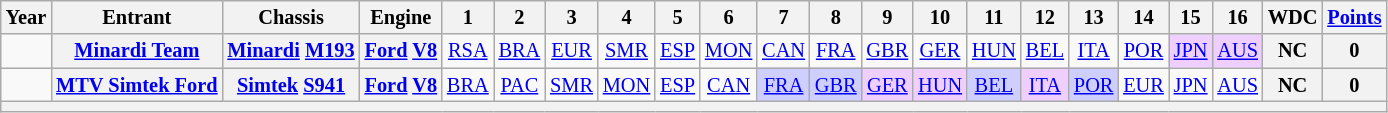<table class="wikitable" style="text-align:center; font-size:85%">
<tr>
<th>Year</th>
<th>Entrant</th>
<th>Chassis</th>
<th>Engine</th>
<th>1</th>
<th>2</th>
<th>3</th>
<th>4</th>
<th>5</th>
<th>6</th>
<th>7</th>
<th>8</th>
<th>9</th>
<th>10</th>
<th>11</th>
<th>12</th>
<th>13</th>
<th>14</th>
<th>15</th>
<th>16</th>
<th>WDC</th>
<th><a href='#'>Points</a></th>
</tr>
<tr>
<td></td>
<th nowrap><a href='#'>Minardi Team</a></th>
<th nowrap><a href='#'>Minardi</a> <a href='#'>M193</a></th>
<th nowrap><a href='#'>Ford</a> <a href='#'>V8</a></th>
<td><a href='#'>RSA</a></td>
<td><a href='#'>BRA</a></td>
<td><a href='#'>EUR</a></td>
<td><a href='#'>SMR</a></td>
<td><a href='#'>ESP</a></td>
<td><a href='#'>MON</a></td>
<td><a href='#'>CAN</a></td>
<td><a href='#'>FRA</a></td>
<td><a href='#'>GBR</a></td>
<td><a href='#'>GER</a></td>
<td><a href='#'>HUN</a></td>
<td><a href='#'>BEL</a></td>
<td><a href='#'>ITA</a></td>
<td><a href='#'>POR</a></td>
<td style="background:#EFCFFF;"><a href='#'>JPN</a><br></td>
<td style="background:#EFCFFF;"><a href='#'>AUS</a><br></td>
<th>NC</th>
<th>0</th>
</tr>
<tr>
<td></td>
<th nowrap><a href='#'>MTV Simtek Ford</a></th>
<th nowrap><a href='#'>Simtek</a> <a href='#'>S941</a></th>
<th nowrap><a href='#'>Ford</a> <a href='#'>V8</a></th>
<td><a href='#'>BRA</a></td>
<td><a href='#'>PAC</a></td>
<td><a href='#'>SMR</a></td>
<td><a href='#'>MON</a></td>
<td><a href='#'>ESP</a></td>
<td><a href='#'>CAN</a></td>
<td style="background:#CFCFFF;"><a href='#'>FRA</a><br></td>
<td style="background:#CFCFFF;"><a href='#'>GBR</a><br></td>
<td style="background:#EFCFFF;"><a href='#'>GER</a><br></td>
<td style="background:#EFCFFF;"><a href='#'>HUN</a><br></td>
<td style="background:#CFCFFF;"><a href='#'>BEL</a><br></td>
<td style="background:#EFCFFF;"><a href='#'>ITA</a><br></td>
<td style="background:#CFCFFF;"><a href='#'>POR</a><br></td>
<td><a href='#'>EUR</a></td>
<td><a href='#'>JPN</a></td>
<td><a href='#'>AUS</a></td>
<th>NC</th>
<th>0</th>
</tr>
<tr>
<th colspan="22"></th>
</tr>
</table>
